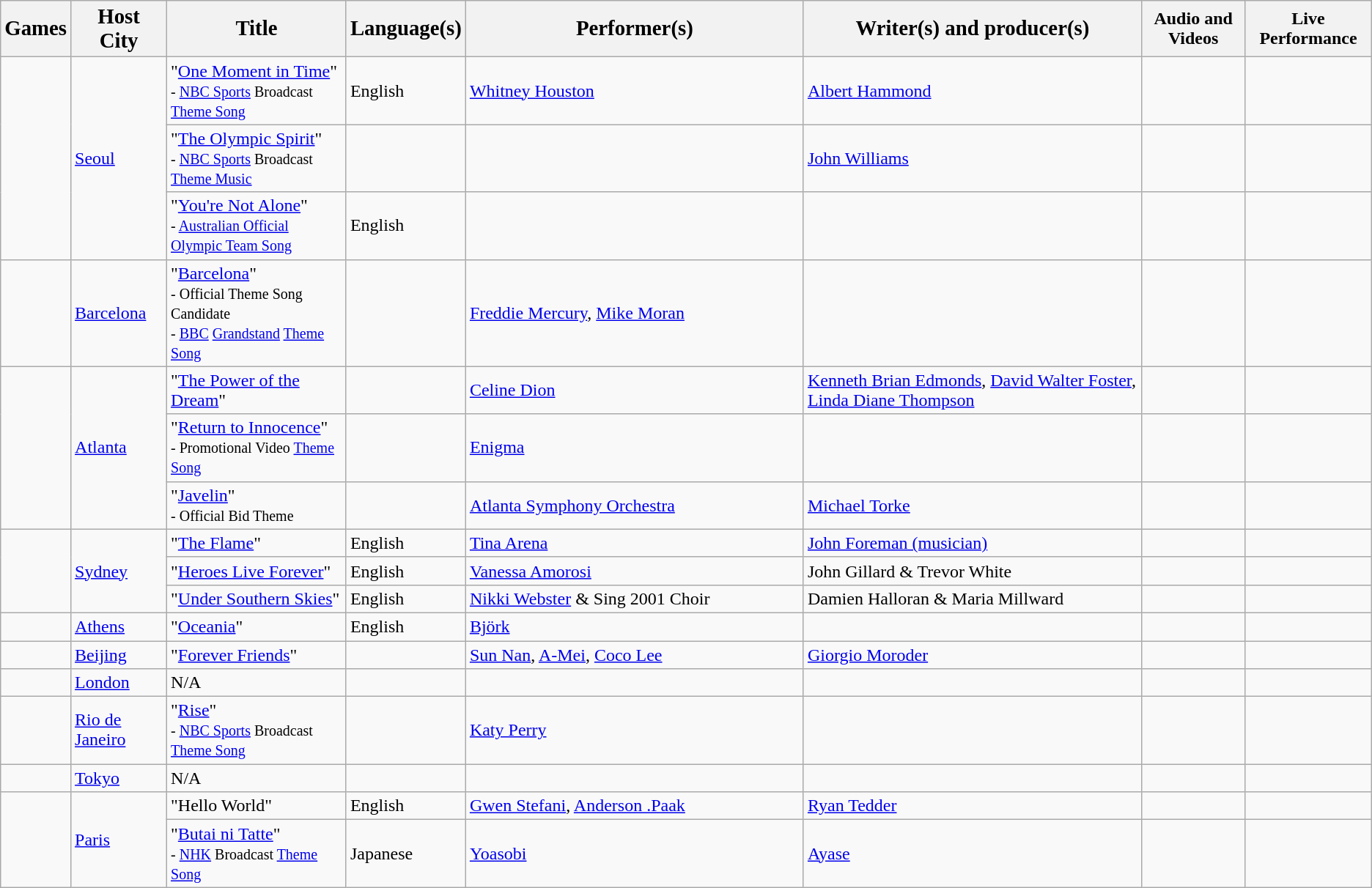<table class="wikitable sortable">
<tr>
<th><big>Games</big></th>
<th><big>Host <br>City</big></th>
<th><big>Title</big></th>
<th><big>Language(s)</big></th>
<th width=300><big>Performer(s)</big></th>
<th width=300><big>Writer(s) and producer(s)</big></th>
<th>Audio and Videos</th>
<th>Live Performance</th>
</tr>
<tr>
<td rowspan="3"></td>
<td rowspan="3"><a href='#'>Seoul</a></td>
<td>"<a href='#'>One Moment in Time</a>"<br><small>- <a href='#'>NBC Sports</a> Broadcast <a href='#'>Theme Song</a></small></td>
<td>English</td>
<td><a href='#'>Whitney Houston</a></td>
<td><a href='#'>Albert Hammond</a></td>
<td></td>
<td></td>
</tr>
<tr>
<td>"<a href='#'>The Olympic Spirit</a>"<br><small>- <a href='#'>NBC Sports</a> Broadcast <a href='#'>Theme Music</a></small></td>
<td></td>
<td></td>
<td><a href='#'>John Williams</a></td>
<td></td>
<td></td>
</tr>
<tr>
<td>"<a href='#'>You're Not Alone</a>"<br><small>- <a href='#'>Australian Official Olympic Team Song</a></small></td>
<td>English</td>
<td></td>
<td></td>
<td></td>
<td></td>
</tr>
<tr>
<td></td>
<td><a href='#'>Barcelona</a></td>
<td>"<a href='#'>Barcelona</a>"<br><small>- Official Theme Song Candidate</small><br><small>- <a href='#'>BBC</a> <a href='#'>Grandstand</a> <a href='#'>Theme Song</a></small></td>
<td></td>
<td><a href='#'>Freddie Mercury</a>, <a href='#'>Mike Moran</a></td>
<td></td>
<td></td>
<td></td>
</tr>
<tr>
<td rowspan="3"></td>
<td rowspan="3"><a href='#'>Atlanta</a></td>
<td>"<a href='#'>The Power of the Dream</a>"</td>
<td></td>
<td><a href='#'>Celine Dion</a></td>
<td><a href='#'>Kenneth Brian Edmonds</a>, <a href='#'>David Walter Foster</a>, <a href='#'>Linda Diane Thompson</a></td>
<td></td>
<td></td>
</tr>
<tr>
<td>"<a href='#'>Return to Innocence</a>"<br><small>- Promotional Video <a href='#'>Theme Song</a></small></td>
<td></td>
<td><a href='#'>Enigma</a></td>
<td></td>
<td></td>
<td></td>
</tr>
<tr>
<td>"<a href='#'>Javelin</a>"<br><small>- Official Bid Theme</small></td>
<td></td>
<td><a href='#'>Atlanta Symphony Orchestra</a></td>
<td><a href='#'>Michael Torke</a></td>
<td></td>
<td></td>
</tr>
<tr>
<td rowspan="3"></td>
<td rowspan="3"><a href='#'>Sydney</a></td>
<td>"<a href='#'>The Flame</a>"</td>
<td>English</td>
<td><a href='#'>Tina Arena</a></td>
<td><a href='#'>John Foreman (musician)</a></td>
<td> </td>
<td></td>
</tr>
<tr>
<td>"<a href='#'>Heroes Live Forever</a>"</td>
<td>English</td>
<td><a href='#'>Vanessa Amorosi</a></td>
<td>John Gillard & Trevor White</td>
<td></td>
<td></td>
</tr>
<tr>
<td>"<a href='#'>Under Southern Skies</a>"</td>
<td>English</td>
<td><a href='#'>Nikki Webster</a> & Sing 2001 Choir</td>
<td>Damien Halloran & Maria Millward</td>
<td></td>
<td></td>
</tr>
<tr>
<td></td>
<td><a href='#'>Athens</a></td>
<td>"<a href='#'>Oceania</a>"</td>
<td>English</td>
<td><a href='#'>Björk</a></td>
<td></td>
<td></td>
<td></td>
</tr>
<tr>
<td></td>
<td><a href='#'>Beijing</a></td>
<td>"<a href='#'>Forever Friends</a>"</td>
<td></td>
<td><a href='#'>Sun Nan</a>, <a href='#'>A-Mei</a>, <a href='#'>Coco Lee</a></td>
<td><a href='#'>Giorgio Moroder</a></td>
<td></td>
<td></td>
</tr>
<tr>
<td></td>
<td><a href='#'>London</a></td>
<td>N/A</td>
<td></td>
<td></td>
<td></td>
<td></td>
<td></td>
</tr>
<tr>
<td></td>
<td><a href='#'>Rio de Janeiro</a></td>
<td>"<a href='#'>Rise</a>"<br><small>- <a href='#'>NBC Sports</a> Broadcast <a href='#'>Theme Song</a></small></td>
<td></td>
<td><a href='#'>Katy Perry</a></td>
<td></td>
<td></td>
<td></td>
</tr>
<tr>
<td></td>
<td><a href='#'>Tokyo</a></td>
<td>N/A</td>
<td></td>
<td></td>
<td></td>
<td></td>
<td></td>
</tr>
<tr>
<td rowspan="2"></td>
<td rowspan="2"><a href='#'>Paris</a></td>
<td>"Hello World"</td>
<td>English</td>
<td><a href='#'>Gwen Stefani</a>, <a href='#'>Anderson .Paak</a></td>
<td><a href='#'>Ryan Tedder</a></td>
<td></td>
<td></td>
</tr>
<tr>
<td>"<a href='#'>Butai ni Tatte</a>"<br><small>- <a href='#'>NHK</a> Broadcast <a href='#'>Theme Song</a></small></td>
<td>Japanese</td>
<td><a href='#'>Yoasobi</a></td>
<td><a href='#'>Ayase</a></td>
<td></td>
</tr>
</table>
